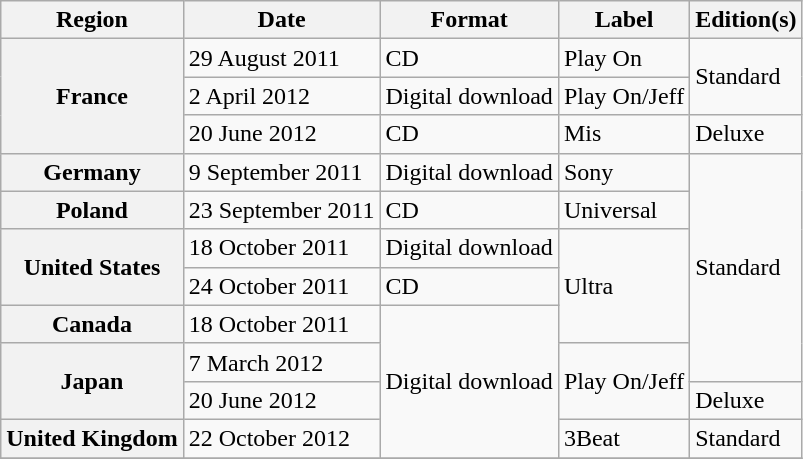<table class="wikitable plainrowheaders">
<tr>
<th>Region</th>
<th>Date</th>
<th>Format</th>
<th>Label</th>
<th>Edition(s)</th>
</tr>
<tr>
<th scope="row" rowspan="3">France</th>
<td>29 August 2011</td>
<td>CD</td>
<td>Play On</td>
<td rowspan="2">Standard</td>
</tr>
<tr>
<td>2 April 2012</td>
<td>Digital download</td>
<td>Play On/Jeff</td>
</tr>
<tr>
<td>20 June 2012</td>
<td>CD</td>
<td>Mis</td>
<td>Deluxe</td>
</tr>
<tr>
<th scope="row">Germany</th>
<td>9 September 2011</td>
<td>Digital download</td>
<td>Sony</td>
<td rowspan="6">Standard</td>
</tr>
<tr>
<th scope="row">Poland</th>
<td>23 September 2011</td>
<td>CD</td>
<td>Universal</td>
</tr>
<tr>
<th scope="row" rowspan="2">United States</th>
<td>18 October 2011</td>
<td>Digital download</td>
<td rowspan="3">Ultra</td>
</tr>
<tr>
<td>24 October 2011</td>
<td>CD</td>
</tr>
<tr>
<th scope="row">Canada</th>
<td>18 October 2011</td>
<td rowspan="4">Digital download</td>
</tr>
<tr>
<th scope="row" rowspan="2">Japan</th>
<td>7 March 2012</td>
<td rowspan="2">Play On/Jeff</td>
</tr>
<tr>
<td>20 June 2012</td>
<td>Deluxe</td>
</tr>
<tr>
<th scope="row">United Kingdom</th>
<td>22 October 2012</td>
<td>3Beat</td>
<td>Standard</td>
</tr>
<tr>
</tr>
</table>
